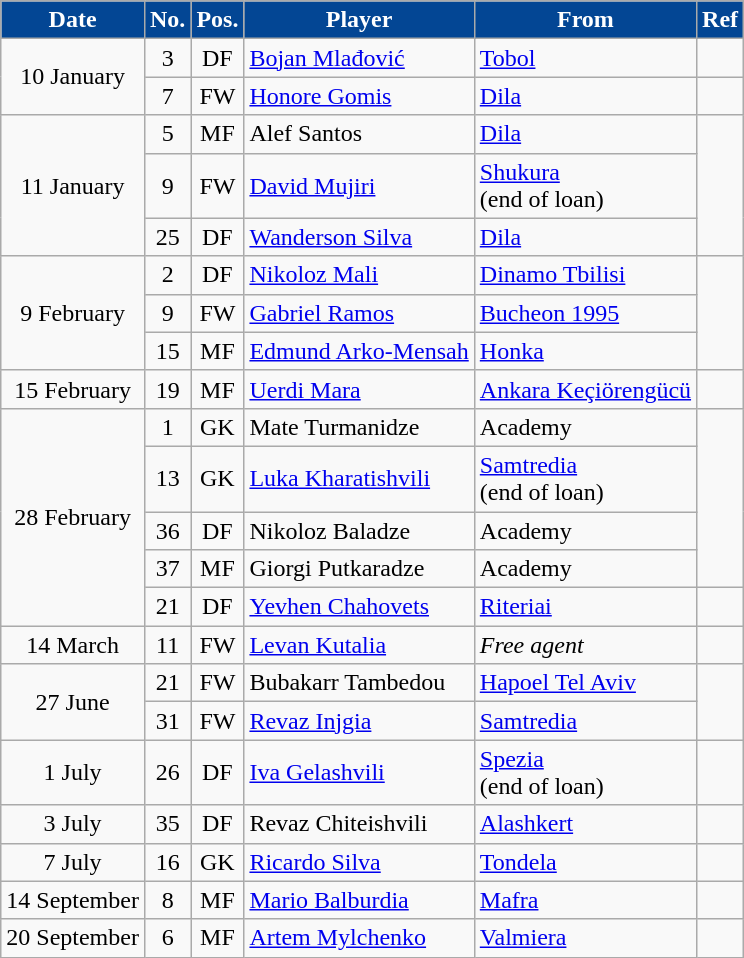<table class="wikitable plainrowheaders sortable" sortable" style="text-align:center">
<tr>
<th scope="col" style="background-color:#034694;color:white">Date</th>
<th scope="col" style="background-color:#034694;color:white">No.</th>
<th scope="col" style="background-color:#034694;color:white">Pos.</th>
<th scope="col" style="background-color:#034694;color:white">Player</th>
<th scope="col" style="background-color:#034694;color:white">From</th>
<th scope="col" class="unsortable" style="background-color:#034694;color:white">Ref</th>
</tr>
<tr>
<td rowspan="2">10 January</td>
<td>3</td>
<td>DF</td>
<td align=left> <a href='#'>Bojan Mlađović</a></td>
<td align=left> <a href='#'>Tobol</a></td>
<td></td>
</tr>
<tr>
<td>7</td>
<td>FW</td>
<td align=left> <a href='#'>Honore Gomis</a></td>
<td align=left> <a href='#'>Dila</a></td>
<td></td>
</tr>
<tr>
<td rowspan="3">11 January</td>
<td>5</td>
<td>MF</td>
<td align=left> Alef Santos</td>
<td align=left> <a href='#'>Dila</a></td>
<td rowspan="3"></td>
</tr>
<tr>
<td>9</td>
<td>FW</td>
<td align=left> <a href='#'>David Mujiri</a></td>
<td align=left> <a href='#'>Shukura</a> <br>(end of loan)</td>
</tr>
<tr>
<td>25</td>
<td>DF</td>
<td align=left> <a href='#'>Wanderson Silva</a></td>
<td align=left> <a href='#'>Dila</a></td>
</tr>
<tr>
<td rowspan="3">9 February</td>
<td>2</td>
<td>DF</td>
<td align=left> <a href='#'>Nikoloz Mali</a></td>
<td align=left> <a href='#'>Dinamo Tbilisi</a></td>
<td rowspan="3"></td>
</tr>
<tr>
<td>9</td>
<td>FW</td>
<td align=left> <a href='#'>Gabriel Ramos</a></td>
<td align=left> <a href='#'>Bucheon 1995</a></td>
</tr>
<tr>
<td>15</td>
<td>MF</td>
<td align=left> <a href='#'>Edmund Arko-Mensah</a></td>
<td align=left> <a href='#'>Honka</a></td>
</tr>
<tr>
<td>15 February</td>
<td>19</td>
<td>MF</td>
<td align=left> <a href='#'>Uerdi Mara</a></td>
<td align=left> <a href='#'>Ankara Keçiörengücü</a></td>
<td></td>
</tr>
<tr>
<td rowspan="5">28 February</td>
<td>1</td>
<td>GK</td>
<td align=left> Mate Turmanidze</td>
<td align=left>Academy</td>
<td rowspan="4"></td>
</tr>
<tr>
<td>13</td>
<td>GK</td>
<td align=left> <a href='#'>Luka Kharatishvili</a></td>
<td align=left> <a href='#'>Samtredia</a> <br>(end of loan)</td>
</tr>
<tr>
<td>36</td>
<td>DF</td>
<td align=left> Nikoloz Baladze</td>
<td align=left>Academy</td>
</tr>
<tr>
<td>37</td>
<td>MF</td>
<td align=left> Giorgi Putkaradze</td>
<td align=left>Academy</td>
</tr>
<tr>
<td>21</td>
<td>DF</td>
<td align=left> <a href='#'>Yevhen Chahovets</a></td>
<td align=left> <a href='#'>Riteriai</a></td>
<td></td>
</tr>
<tr>
<td>14 March</td>
<td>11</td>
<td>FW</td>
<td align=left> <a href='#'>Levan Kutalia</a></td>
<td align=left><em>Free agent</em></td>
<td></td>
</tr>
<tr>
<td rowspan="2">27 June</td>
<td>21</td>
<td>FW</td>
<td align=left> Bubakarr Tambedou</td>
<td align=left> <a href='#'>Hapoel Tel Aviv</a></td>
<td rowspan="2"></td>
</tr>
<tr>
<td>31</td>
<td>FW</td>
<td align=left> <a href='#'>Revaz Injgia</a></td>
<td align=left> <a href='#'>Samtredia</a></td>
</tr>
<tr>
<td>1 July</td>
<td>26</td>
<td>DF</td>
<td align=left> <a href='#'>Iva Gelashvili</a></td>
<td align=left> <a href='#'>Spezia</a><br>(end of loan)</td>
<td></td>
</tr>
<tr>
<td>3 July</td>
<td>35</td>
<td>DF</td>
<td align=left> Revaz Chiteishvili</td>
<td align=left> <a href='#'>Alashkert</a></td>
<td></td>
</tr>
<tr>
<td>7 July</td>
<td>16</td>
<td>GK</td>
<td align=left> <a href='#'>Ricardo Silva</a></td>
<td align=left> <a href='#'>Tondela</a></td>
<td></td>
</tr>
<tr>
<td>14 September</td>
<td>8</td>
<td>MF</td>
<td align=left> <a href='#'>Mario Balburdia</a></td>
<td align=left> <a href='#'>Mafra</a></td>
<td></td>
</tr>
<tr>
<td>20 September</td>
<td>6</td>
<td>MF</td>
<td align=left> <a href='#'>Artem Mylchenko</a></td>
<td align=left> <a href='#'>Valmiera</a></td>
<td></td>
</tr>
</table>
